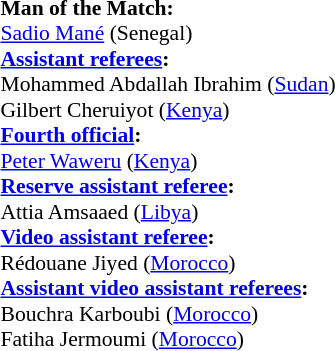<table style="width:100%; font-size:90%;">
<tr>
<td><br><strong>Man of the Match:</strong>
<br><a href='#'>Sadio Mané</a> (Senegal)<br><strong><a href='#'>Assistant referees</a>:</strong>
<br>Mohammed Abdallah Ibrahim (<a href='#'>Sudan</a>)
<br>Gilbert Cheruiyot (<a href='#'>Kenya</a>)
<br><strong><a href='#'>Fourth official</a>:</strong>
<br><a href='#'>Peter Waweru</a> (<a href='#'>Kenya</a>)
<br><strong><a href='#'>Reserve assistant referee</a>:</strong>
<br>Attia Amsaaed (<a href='#'>Libya</a>)
<br><strong><a href='#'>Video assistant referee</a>:</strong>
<br>Rédouane Jiyed (<a href='#'>Morocco</a>)
<br><strong><a href='#'>Assistant video assistant referees</a>:</strong>
<br>Bouchra Karboubi (<a href='#'>Morocco</a>)
<br>Fatiha Jermoumi (<a href='#'>Morocco</a>)</td>
</tr>
</table>
